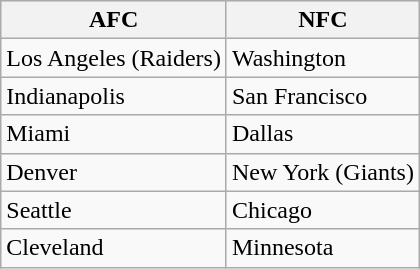<table class="wikitable">
<tr style="background:#efefef;">
<th>AFC</th>
<th>NFC</th>
</tr>
<tr>
<td>Los Angeles (Raiders)</td>
<td>Washington</td>
</tr>
<tr>
<td>Indianapolis</td>
<td>San Francisco</td>
</tr>
<tr>
<td>Miami</td>
<td>Dallas</td>
</tr>
<tr>
<td>Denver</td>
<td>New York (Giants)</td>
</tr>
<tr>
<td>Seattle</td>
<td>Chicago</td>
</tr>
<tr>
<td>Cleveland</td>
<td>Minnesota</td>
</tr>
</table>
